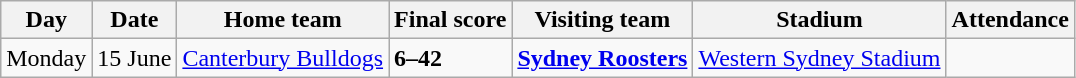<table class="wikitable">
<tr>
<th>Day</th>
<th>Date</th>
<th>Home team</th>
<th>Final score</th>
<th>Visiting team</th>
<th>Stadium</th>
<th>Attendance</th>
</tr>
<tr>
<td>Monday</td>
<td>15 June</td>
<td> <a href='#'>Canterbury Bulldogs</a></td>
<td><strong>6–42</strong></td>
<td> <strong><a href='#'>Sydney Roosters</a></strong></td>
<td><a href='#'>Western Sydney Stadium</a></td>
<td></td>
</tr>
</table>
